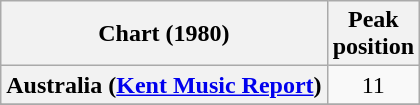<table class="wikitable sortable plainrowheaders" style="text-align:center">
<tr>
<th>Chart (1980)</th>
<th>Peak<br>position</th>
</tr>
<tr>
<th scope="row">Australia (<a href='#'>Kent Music Report</a>)</th>
<td align="center">11</td>
</tr>
<tr>
</tr>
<tr>
</tr>
<tr>
</tr>
<tr>
</tr>
</table>
